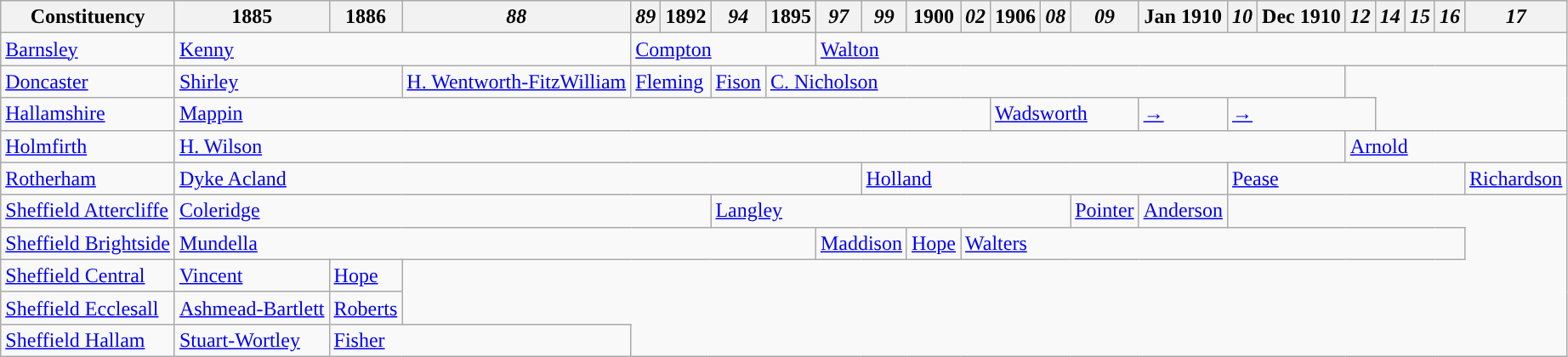<table class="wikitable">
<tr>
<th>Constituency</th>
<th>1885</th>
<th>1886</th>
<th><em>88</em></th>
<th><em>89</em></th>
<th>1892</th>
<th><em>94</em></th>
<th>1895</th>
<th><em>97</em></th>
<th><em>99</em></th>
<th>1900</th>
<th><em>02</em></th>
<th>1906</th>
<th><em>08</em></th>
<th><em>09</em></th>
<th>Jan 1910</th>
<th><em>10</em></th>
<th>Dec 1910</th>
<th><em>12</em></th>
<th><em>14</em></th>
<th><em>15</em></th>
<th><em>16</em></th>
<th><em>17</em></th>
</tr>
<tr>
<td><a href='#'>Barnsley</a></td>
<td colspan="3"><a href='#'>Kenny</a></td>
<td colspan="4"><a href='#'>Compton</a></td>
<td colspan="15"><a href='#'>Walton</a></td>
</tr>
<tr>
<td><a href='#'>Doncaster</a></td>
<td colspan="2"><a href='#'>Shirley</a></td>
<td><a href='#'>H. Wentworth-FitzWilliam</a></td>
<td colspan="2"><a href='#'>Fleming</a></td>
<td><a href='#'>Fison</a></td>
<td colspan="11"><a href='#'>C. Nicholson</a></td>
</tr>
<tr>
<td><a href='#'>Hallamshire</a></td>
<td colspan="11"><a href='#'>Mappin</a></td>
<td colspan="3"><a href='#'>Wadsworth</a></td>
<td><a href='#'>→</a></td>
<td colspan="3"><a href='#'>→</a></td>
</tr>
<tr>
<td><a href='#'>Holmfirth</a></td>
<td colspan="17"><a href='#'>H. Wilson</a></td>
<td colspan="5"><a href='#'>Arnold</a></td>
</tr>
<tr>
<td><a href='#'>Rotherham</a></td>
<td colspan="8"><a href='#'>Dyke Acland</a></td>
<td colspan="7"><a href='#'>Holland</a></td>
<td colspan="6"><a href='#'>Pease</a></td>
<td><a href='#'>Richardson</a></td>
</tr>
<tr>
<td><a href='#'>Sheffield Attercliffe</a></td>
<td colspan="5"><a href='#'>Coleridge</a></td>
<td colspan="8"><a href='#'>Langley</a></td>
<td><a href='#'>Pointer</a></td>
<td><a href='#'>Anderson</a></td>
</tr>
<tr>
<td><a href='#'>Sheffield Brightside</a></td>
<td colspan="7"><a href='#'>Mundella</a></td>
<td colspan="2"><a href='#'>Maddison</a></td>
<td><a href='#'>Hope</a></td>
<td colspan="11"><a href='#'>Walters</a></td>
</tr>
<tr>
<td><a href='#'>Sheffield Central</a></td>
<td><a href='#'>Vincent</a></td>
<td><a href='#'>Hope</a></td>
</tr>
<tr>
<td><a href='#'>Sheffield Ecclesall</a></td>
<td><a href='#'>Ashmead-Bartlett</a></td>
<td><a href='#'>Roberts</a></td>
</tr>
<tr>
<td><a href='#'>Sheffield Hallam</a></td>
<td><a href='#'>Stuart-Wortley</a></td>
<td colspan="2"><a href='#'>Fisher</a></td>
</tr>
</table>
